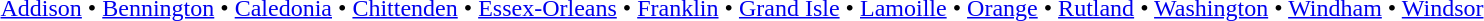<table id=toc class=toc summary=Contents>
<tr>
<td align=center><br><a href='#'>Addison</a> • <a href='#'>Bennington</a> • <a href='#'>Caledonia</a> • <a href='#'>Chittenden</a> • <a href='#'>Essex-Orleans</a> • <a href='#'>Franklin</a> • <a href='#'>Grand Isle</a> • <a href='#'>Lamoille</a> • <a href='#'>Orange</a> • <a href='#'>Rutland</a> • <a href='#'>Washington</a> • <a href='#'>Windham</a> • <a href='#'>Windsor</a></td>
</tr>
</table>
